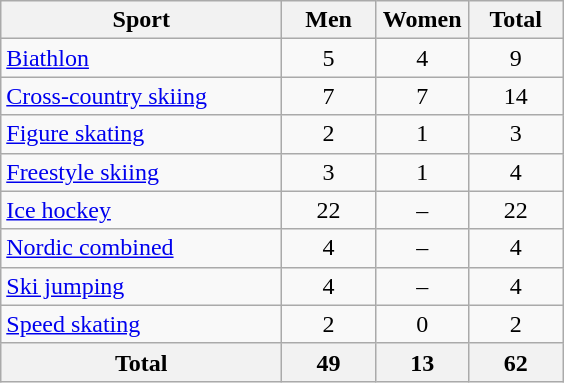<table class="wikitable sortable" style="text-align:center;">
<tr>
<th width=180>Sport</th>
<th width=55>Men</th>
<th width=55>Women</th>
<th width=55>Total</th>
</tr>
<tr>
<td align=left><a href='#'>Biathlon</a></td>
<td>5</td>
<td>4</td>
<td>9</td>
</tr>
<tr>
<td align=left><a href='#'>Cross-country skiing</a></td>
<td>7</td>
<td>7</td>
<td>14</td>
</tr>
<tr>
<td align=left><a href='#'>Figure skating</a></td>
<td>2</td>
<td>1</td>
<td>3</td>
</tr>
<tr>
<td align=left><a href='#'>Freestyle skiing</a></td>
<td>3</td>
<td>1</td>
<td>4</td>
</tr>
<tr>
<td align=left><a href='#'>Ice hockey</a></td>
<td>22</td>
<td>–</td>
<td>22</td>
</tr>
<tr>
<td align=left><a href='#'>Nordic combined</a></td>
<td>4</td>
<td>–</td>
<td>4</td>
</tr>
<tr>
<td align=left><a href='#'>Ski jumping</a></td>
<td>4</td>
<td>–</td>
<td>4</td>
</tr>
<tr>
<td align=left><a href='#'>Speed skating</a></td>
<td>2</td>
<td>0</td>
<td>2</td>
</tr>
<tr>
<th>Total</th>
<th>49</th>
<th>13</th>
<th>62</th>
</tr>
</table>
